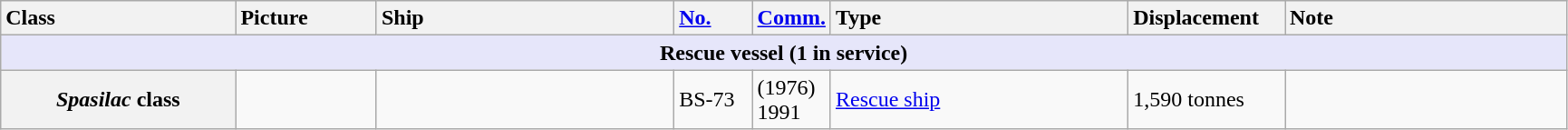<table class="wikitable">
<tr>
<th style="text-align:left; width:15%;">Class</th>
<th style="text-align:left; width:9%;">Picture</th>
<th style="text-align:left; width:19%;">Ship</th>
<th style="text-align:left; width: 5%;"><a href='#'>No.</a></th>
<th style="text-align:left; width: 5%;"><a href='#'>Comm.</a></th>
<th style="text-align:left; width:19%;">Type</th>
<th style="text-align:left; width:10%;">Displacement</th>
<th style="text-align:left; width:20%;">Note</th>
</tr>
<tr>
<th colspan="8" style="background: lavender;">Rescue vessel (1 in service)</th>
</tr>
<tr>
<th><em>Spasilac</em> class</th>
<td></td>
<td></td>
<td>BS-73</td>
<td>(1976)<br>1991</td>
<td><a href='#'>Rescue ship</a></td>
<td>1,590 tonnes</td>
<td></td>
</tr>
</table>
